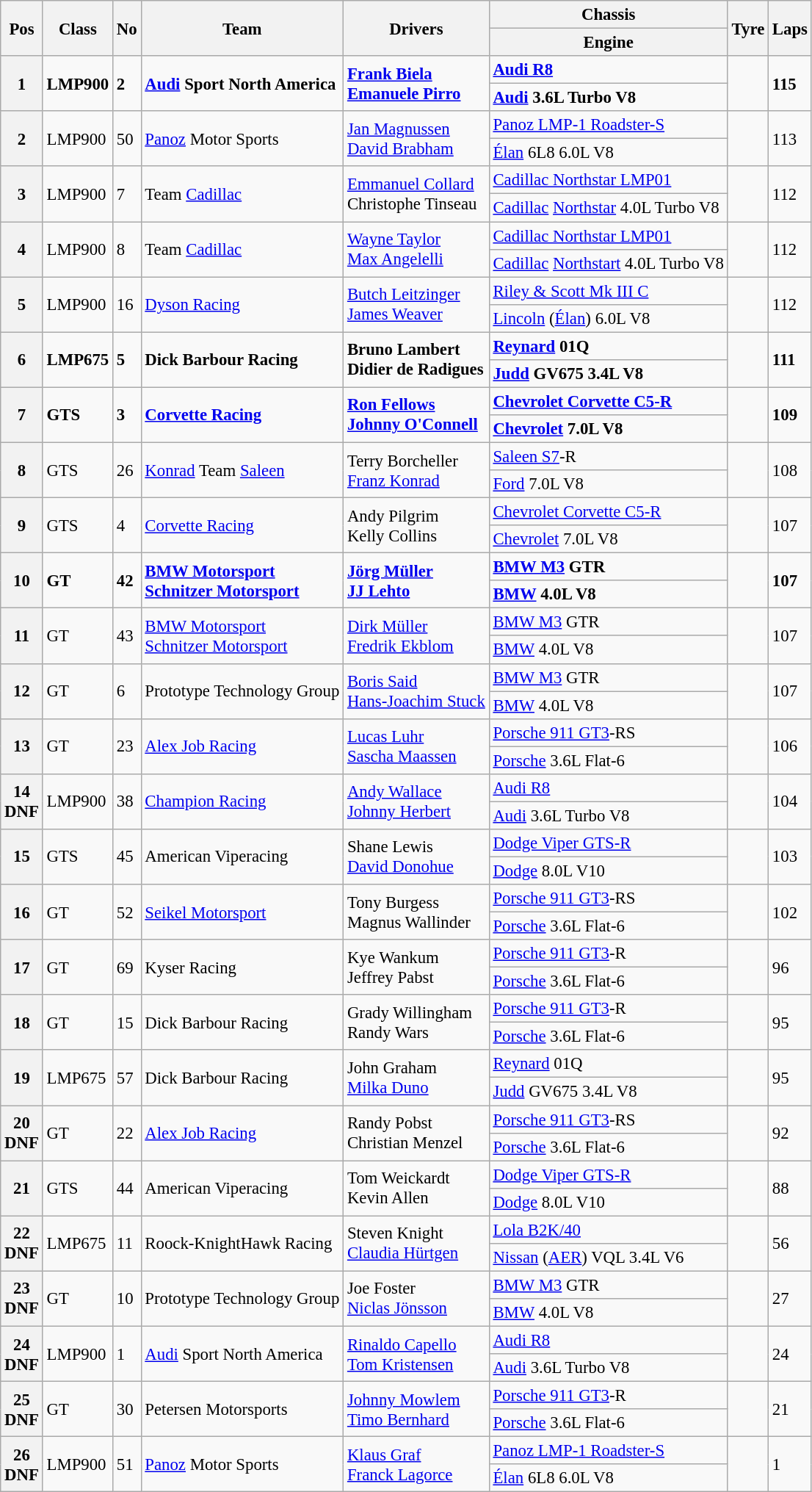<table class="wikitable" style="font-size: 95%;">
<tr>
<th rowspan=2>Pos</th>
<th rowspan=2>Class</th>
<th rowspan=2>No</th>
<th rowspan=2>Team</th>
<th rowspan=2>Drivers</th>
<th>Chassis</th>
<th rowspan=2>Tyre</th>
<th rowspan=2>Laps</th>
</tr>
<tr>
<th>Engine</th>
</tr>
<tr style="font-weight:bold">
<th rowspan=2>1</th>
<td rowspan=2>LMP900</td>
<td rowspan=2>2</td>
<td rowspan=2> <a href='#'>Audi</a> Sport North America</td>
<td rowspan=2> <a href='#'>Frank Biela</a><br> <a href='#'>Emanuele Pirro</a></td>
<td><a href='#'>Audi R8</a></td>
<td rowspan=2></td>
<td rowspan=2>115</td>
</tr>
<tr style="font-weight:bold">
<td><a href='#'>Audi</a> 3.6L Turbo V8</td>
</tr>
<tr>
<th rowspan=2>2</th>
<td rowspan=2>LMP900</td>
<td rowspan=2>50</td>
<td rowspan=2> <a href='#'>Panoz</a> Motor Sports</td>
<td rowspan=2> <a href='#'>Jan Magnussen</a><br> <a href='#'>David Brabham</a></td>
<td><a href='#'>Panoz LMP-1 Roadster-S</a></td>
<td rowspan=2></td>
<td rowspan=2>113</td>
</tr>
<tr>
<td><a href='#'>Élan</a> 6L8 6.0L V8</td>
</tr>
<tr>
<th rowspan=2>3</th>
<td rowspan=2>LMP900</td>
<td rowspan=2>7</td>
<td rowspan=2> Team <a href='#'>Cadillac</a></td>
<td rowspan=2> <a href='#'>Emmanuel Collard</a><br> Christophe Tinseau</td>
<td><a href='#'>Cadillac Northstar LMP01</a></td>
<td rowspan=2></td>
<td rowspan=2>112</td>
</tr>
<tr>
<td><a href='#'>Cadillac</a> <a href='#'>Northstar</a> 4.0L Turbo V8</td>
</tr>
<tr>
<th rowspan=2>4</th>
<td rowspan=2>LMP900</td>
<td rowspan=2>8</td>
<td rowspan=2> Team <a href='#'>Cadillac</a></td>
<td rowspan=2> <a href='#'>Wayne Taylor</a><br> <a href='#'>Max Angelelli</a></td>
<td><a href='#'>Cadillac Northstar LMP01</a></td>
<td rowspan=2></td>
<td rowspan=2>112</td>
</tr>
<tr>
<td><a href='#'>Cadillac</a> <a href='#'>Northstart</a> 4.0L Turbo V8</td>
</tr>
<tr>
<th rowspan=2>5</th>
<td rowspan=2>LMP900</td>
<td rowspan=2>16</td>
<td rowspan=2> <a href='#'>Dyson Racing</a></td>
<td rowspan=2> <a href='#'>Butch Leitzinger</a><br> <a href='#'>James Weaver</a></td>
<td><a href='#'>Riley & Scott Mk III C</a></td>
<td rowspan=2></td>
<td rowspan=2>112</td>
</tr>
<tr>
<td><a href='#'>Lincoln</a> (<a href='#'>Élan</a>) 6.0L V8</td>
</tr>
<tr style="font-weight:bold">
<th rowspan=2>6</th>
<td rowspan=2>LMP675</td>
<td rowspan=2>5</td>
<td rowspan=2> Dick Barbour Racing</td>
<td rowspan=2> Bruno Lambert<br> Didier de Radigues</td>
<td><a href='#'>Reynard</a> 01Q</td>
<td rowspan=2></td>
<td rowspan=2>111</td>
</tr>
<tr style="font-weight:bold">
<td><a href='#'>Judd</a> GV675 3.4L V8</td>
</tr>
<tr style="font-weight:bold">
<th rowspan=2>7</th>
<td rowspan=2>GTS</td>
<td rowspan=2>3</td>
<td rowspan=2> <a href='#'>Corvette Racing</a></td>
<td rowspan=2> <a href='#'>Ron Fellows</a><br> <a href='#'>Johnny O'Connell</a></td>
<td><a href='#'>Chevrolet Corvette C5-R</a></td>
<td rowspan=2></td>
<td rowspan=2>109</td>
</tr>
<tr style="font-weight:bold">
<td><a href='#'>Chevrolet</a> 7.0L V8</td>
</tr>
<tr>
<th rowspan=2>8</th>
<td rowspan=2>GTS</td>
<td rowspan=2>26</td>
<td rowspan=2> <a href='#'>Konrad</a> Team <a href='#'>Saleen</a></td>
<td rowspan=2> Terry Borcheller<br> <a href='#'>Franz Konrad</a></td>
<td><a href='#'>Saleen S7</a>-R</td>
<td rowspan=2></td>
<td rowspan=2>108</td>
</tr>
<tr>
<td><a href='#'>Ford</a> 7.0L V8</td>
</tr>
<tr>
<th rowspan=2>9</th>
<td rowspan=2>GTS</td>
<td rowspan=2>4</td>
<td rowspan=2> <a href='#'>Corvette Racing</a></td>
<td rowspan=2> Andy Pilgrim<br> Kelly Collins</td>
<td><a href='#'>Chevrolet Corvette C5-R</a></td>
<td rowspan=2></td>
<td rowspan=2>107</td>
</tr>
<tr>
<td><a href='#'>Chevrolet</a> 7.0L V8</td>
</tr>
<tr style="font-weight:bold">
<th rowspan=2>10</th>
<td rowspan=2>GT</td>
<td rowspan=2>42</td>
<td rowspan=2> <a href='#'>BMW Motorsport</a><br> <a href='#'>Schnitzer Motorsport</a></td>
<td rowspan=2> <a href='#'>Jörg Müller</a><br> <a href='#'>JJ Lehto</a></td>
<td><a href='#'>BMW M3</a> GTR</td>
<td rowspan=2></td>
<td rowspan=2>107</td>
</tr>
<tr style="font-weight:bold">
<td><a href='#'>BMW</a> 4.0L V8</td>
</tr>
<tr>
<th rowspan=2>11</th>
<td rowspan=2>GT</td>
<td rowspan=2>43</td>
<td rowspan=2> <a href='#'>BMW Motorsport</a><br> <a href='#'>Schnitzer Motorsport</a></td>
<td rowspan=2> <a href='#'>Dirk Müller</a><br> <a href='#'>Fredrik Ekblom</a></td>
<td><a href='#'>BMW M3</a> GTR</td>
<td rowspan=2></td>
<td rowspan=2>107</td>
</tr>
<tr>
<td><a href='#'>BMW</a> 4.0L V8</td>
</tr>
<tr>
<th rowspan=2>12</th>
<td rowspan=2>GT</td>
<td rowspan=2>6</td>
<td rowspan=2> Prototype Technology Group</td>
<td rowspan=2> <a href='#'>Boris Said</a><br> <a href='#'>Hans-Joachim Stuck</a></td>
<td><a href='#'>BMW M3</a> GTR</td>
<td rowspan=2></td>
<td rowspan=2>107</td>
</tr>
<tr>
<td><a href='#'>BMW</a> 4.0L V8</td>
</tr>
<tr>
<th rowspan=2>13</th>
<td rowspan=2>GT</td>
<td rowspan=2>23</td>
<td rowspan=2> <a href='#'>Alex Job Racing</a></td>
<td rowspan=2> <a href='#'>Lucas Luhr</a><br> <a href='#'>Sascha Maassen</a></td>
<td><a href='#'>Porsche 911 GT3</a>-RS</td>
<td rowspan=2></td>
<td rowspan=2>106</td>
</tr>
<tr>
<td><a href='#'>Porsche</a> 3.6L Flat-6</td>
</tr>
<tr>
<th rowspan=2>14<br>DNF</th>
<td rowspan=2>LMP900</td>
<td rowspan=2>38</td>
<td rowspan=2> <a href='#'>Champion Racing</a></td>
<td rowspan=2> <a href='#'>Andy Wallace</a><br> <a href='#'>Johnny Herbert</a></td>
<td><a href='#'>Audi R8</a></td>
<td rowspan=2></td>
<td rowspan=2>104</td>
</tr>
<tr>
<td><a href='#'>Audi</a> 3.6L Turbo V8</td>
</tr>
<tr>
<th rowspan=2>15</th>
<td rowspan=2>GTS</td>
<td rowspan=2>45</td>
<td rowspan=2> American Viperacing</td>
<td rowspan=2> Shane Lewis<br> <a href='#'>David Donohue</a></td>
<td><a href='#'>Dodge Viper GTS-R</a></td>
<td rowspan=2></td>
<td rowspan=2>103</td>
</tr>
<tr>
<td><a href='#'>Dodge</a> 8.0L V10</td>
</tr>
<tr>
<th rowspan=2>16</th>
<td rowspan=2>GT</td>
<td rowspan=2>52</td>
<td rowspan=2> <a href='#'>Seikel Motorsport</a></td>
<td rowspan=2> Tony Burgess<br> Magnus Wallinder</td>
<td><a href='#'>Porsche 911 GT3</a>-RS</td>
<td rowspan=2></td>
<td rowspan=2>102</td>
</tr>
<tr>
<td><a href='#'>Porsche</a> 3.6L Flat-6</td>
</tr>
<tr>
<th rowspan=2>17</th>
<td rowspan=2>GT</td>
<td rowspan=2>69</td>
<td rowspan=2> Kyser Racing</td>
<td rowspan=2> Kye Wankum<br> Jeffrey Pabst</td>
<td><a href='#'>Porsche 911 GT3</a>-R</td>
<td rowspan=2></td>
<td rowspan=2>96</td>
</tr>
<tr>
<td><a href='#'>Porsche</a> 3.6L Flat-6</td>
</tr>
<tr>
<th rowspan=2>18</th>
<td rowspan=2>GT</td>
<td rowspan=2>15</td>
<td rowspan=2> Dick Barbour Racing</td>
<td rowspan=2> Grady Willingham<br> Randy Wars</td>
<td><a href='#'>Porsche 911 GT3</a>-R</td>
<td rowspan=2></td>
<td rowspan=2>95</td>
</tr>
<tr>
<td><a href='#'>Porsche</a> 3.6L Flat-6</td>
</tr>
<tr>
<th rowspan=2>19</th>
<td rowspan=2>LMP675</td>
<td rowspan=2>57</td>
<td rowspan=2> Dick Barbour Racing</td>
<td rowspan=2> John Graham<br> <a href='#'>Milka Duno</a></td>
<td><a href='#'>Reynard</a> 01Q</td>
<td rowspan=2></td>
<td rowspan=2>95</td>
</tr>
<tr>
<td><a href='#'>Judd</a> GV675 3.4L V8</td>
</tr>
<tr>
<th rowspan=2>20<br>DNF</th>
<td rowspan=2>GT</td>
<td rowspan=2>22</td>
<td rowspan=2> <a href='#'>Alex Job Racing</a></td>
<td rowspan=2> Randy Pobst<br> Christian Menzel</td>
<td><a href='#'>Porsche 911 GT3</a>-RS</td>
<td rowspan=2></td>
<td rowspan=2>92</td>
</tr>
<tr>
<td><a href='#'>Porsche</a> 3.6L Flat-6</td>
</tr>
<tr>
<th rowspan=2>21</th>
<td rowspan=2>GTS</td>
<td rowspan=2>44</td>
<td rowspan=2> American Viperacing</td>
<td rowspan=2> Tom Weickardt<br> Kevin Allen</td>
<td><a href='#'>Dodge Viper GTS-R</a></td>
<td rowspan=2></td>
<td rowspan=2>88</td>
</tr>
<tr>
<td><a href='#'>Dodge</a> 8.0L V10</td>
</tr>
<tr>
<th rowspan=2>22<br>DNF</th>
<td rowspan=2>LMP675</td>
<td rowspan=2>11</td>
<td rowspan=2> Roock-KnightHawk Racing</td>
<td rowspan=2> Steven Knight<br> <a href='#'>Claudia Hürtgen</a></td>
<td><a href='#'>Lola B2K/40</a></td>
<td rowspan=2></td>
<td rowspan=2>56</td>
</tr>
<tr>
<td><a href='#'>Nissan</a> (<a href='#'>AER</a>) VQL 3.4L V6</td>
</tr>
<tr>
<th rowspan=2>23<br>DNF</th>
<td rowspan=2>GT</td>
<td rowspan=2>10</td>
<td rowspan=2> Prototype Technology Group</td>
<td rowspan=2> Joe Foster<br> <a href='#'>Niclas Jönsson</a></td>
<td><a href='#'>BMW M3</a> GTR</td>
<td rowspan=2></td>
<td rowspan=2>27</td>
</tr>
<tr>
<td><a href='#'>BMW</a> 4.0L V8</td>
</tr>
<tr>
<th rowspan=2>24<br>DNF</th>
<td rowspan=2>LMP900</td>
<td rowspan=2>1</td>
<td rowspan=2> <a href='#'>Audi</a> Sport North America</td>
<td rowspan=2> <a href='#'>Rinaldo Capello</a><br> <a href='#'>Tom Kristensen</a></td>
<td><a href='#'>Audi R8</a></td>
<td rowspan=2></td>
<td rowspan=2>24</td>
</tr>
<tr>
<td><a href='#'>Audi</a> 3.6L Turbo V8</td>
</tr>
<tr>
<th rowspan=2>25<br>DNF</th>
<td rowspan=2>GT</td>
<td rowspan=2>30</td>
<td rowspan=2> Petersen Motorsports</td>
<td rowspan=2> <a href='#'>Johnny Mowlem</a><br> <a href='#'>Timo Bernhard</a></td>
<td><a href='#'>Porsche 911 GT3</a>-R</td>
<td rowspan=2></td>
<td rowspan=2>21</td>
</tr>
<tr>
<td><a href='#'>Porsche</a> 3.6L Flat-6</td>
</tr>
<tr>
<th rowspan=2>26<br>DNF</th>
<td rowspan=2>LMP900</td>
<td rowspan=2>51</td>
<td rowspan=2> <a href='#'>Panoz</a> Motor Sports</td>
<td rowspan=2> <a href='#'>Klaus Graf</a><br> <a href='#'>Franck Lagorce</a></td>
<td><a href='#'>Panoz LMP-1 Roadster-S</a></td>
<td rowspan=2></td>
<td rowspan=2>1</td>
</tr>
<tr>
<td><a href='#'>Élan</a> 6L8 6.0L V8</td>
</tr>
</table>
